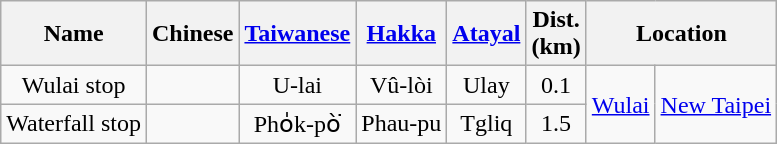<table class=wikitable style="text-align:center">
<tr>
<th>Name</th>
<th>Chinese</th>
<th><a href='#'>Taiwanese</a></th>
<th><a href='#'>Hakka</a></th>
<th><a href='#'>Atayal</a></th>
<th>Dist.<br>(km)</th>
<th colspan=2>Location</th>
</tr>
<tr>
<td>Wulai stop</td>
<td></td>
<td>U-lai</td>
<td>Vû-lòi</td>
<td>Ulay</td>
<td>0.1</td>
<td rowspan=2><a href='#'>Wulai</a></td>
<td rowspan=2><a href='#'>New Taipei</a></td>
</tr>
<tr>
<td>Waterfall stop</td>
<td></td>
<td>Pho̍k-pò͘</td>
<td>Phau-pu</td>
<td>Tgliq</td>
<td>1.5</td>
</tr>
</table>
